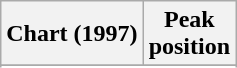<table class="wikitable sortable plainrowheaders" style="text-align:center;">
<tr>
<th scope="col">Chart (1997)</th>
<th scope="col">Peak<br>position</th>
</tr>
<tr>
</tr>
<tr>
</tr>
<tr>
</tr>
<tr>
</tr>
</table>
